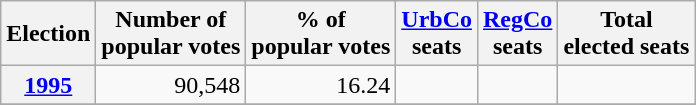<table class="wikitable" style="text-align: right;">
<tr align=center>
<th>Election</th>
<th>Number of<br>popular votes</th>
<th>% of<br>popular votes</th>
<th><a href='#'>UrbCo</a><br>seats</th>
<th><a href='#'>RegCo</a><br>seats</th>
<th>Total<br>elected seats</th>
</tr>
<tr>
<th><a href='#'>1995</a></th>
<td>90,548</td>
<td>16.24</td>
<td></td>
<td></td>
<td></td>
</tr>
<tr>
</tr>
</table>
